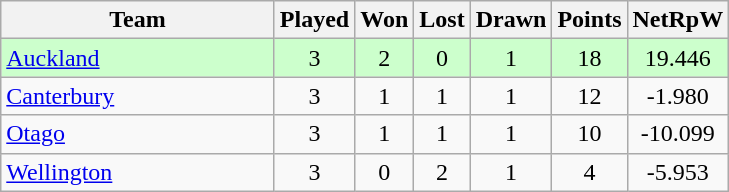<table class="wikitable" style="text-align:center;">
<tr>
<th width=175>Team</th>
<th style="width:30px;" abbr="Played">Played</th>
<th style="width:30px;" abbr="Won">Won</th>
<th style="width:30px;" abbr="Lost">Lost</th>
<th style="width:30px;" abbr="Drawn">Drawn</th>
<th style="width:30px;" abbr="Points">Points</th>
<th style="width:30px;" abbr="NetRpW">NetRpW</th>
</tr>
<tr style="background:#cfc">
<td style="text-align:left;"><a href='#'>Auckland</a></td>
<td>3</td>
<td>2</td>
<td>0</td>
<td>1</td>
<td>18</td>
<td>19.446</td>
</tr>
<tr>
<td style="text-align:left;"><a href='#'>Canterbury</a></td>
<td>3</td>
<td>1</td>
<td>1</td>
<td>1</td>
<td>12</td>
<td>-1.980</td>
</tr>
<tr>
<td style="text-align:left;"><a href='#'>Otago</a></td>
<td>3</td>
<td>1</td>
<td>1</td>
<td>1</td>
<td>10</td>
<td>-10.099</td>
</tr>
<tr>
<td style="text-align:left;"><a href='#'>Wellington</a></td>
<td>3</td>
<td>0</td>
<td>2</td>
<td>1</td>
<td>4</td>
<td>-5.953</td>
</tr>
</table>
